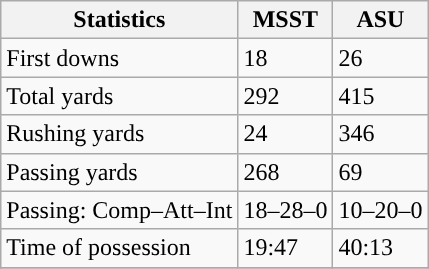<table class="wikitable" style="float: left;">
<tr>
<th>Statistics</th>
<th>MSST</th>
<th>ASU</th>
</tr>
<tr>
<td>First downs</td>
<td>18</td>
<td>26</td>
</tr>
<tr>
<td>Total yards</td>
<td>292</td>
<td>415</td>
</tr>
<tr>
<td>Rushing yards</td>
<td>24</td>
<td>346</td>
</tr>
<tr>
<td>Passing yards</td>
<td>268</td>
<td>69</td>
</tr>
<tr>
<td>Passing: Comp–Att–Int</td>
<td>18–28–0</td>
<td>10–20–0</td>
</tr>
<tr>
<td>Time of possession</td>
<td>19:47</td>
<td>40:13</td>
</tr>
<tr>
</tr>
</table>
